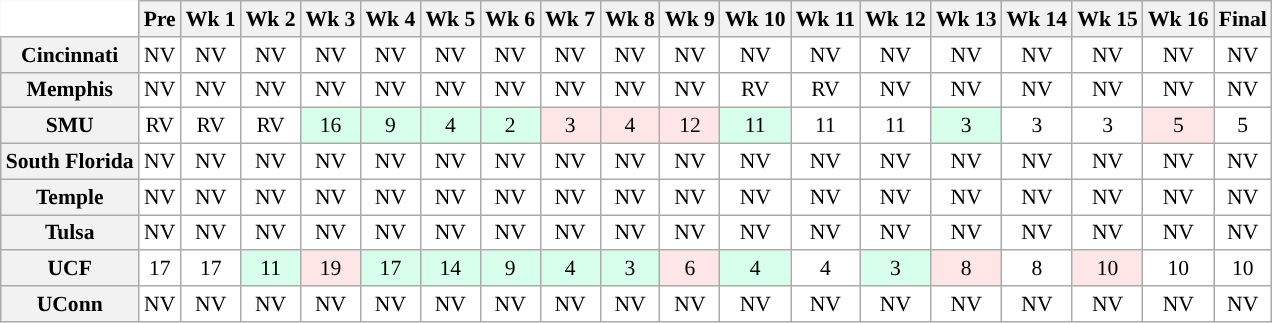<table class="wikitable" style="white-space:nowrap;font-size:90%;">
<tr>
<th colspan=1 style="background:white; border-top-style:hidden; border-left-style:hidden;"> </th>
<th>Pre <br></th>
<th>Wk 1 <br></th>
<th>Wk 2 <br></th>
<th>Wk 3 <br></th>
<th>Wk 4 <br></th>
<th>Wk 5 <br></th>
<th>Wk 6 <br></th>
<th>Wk 7 <br></th>
<th>Wk 8 <br></th>
<th>Wk 9 <br></th>
<th>Wk 10 <br></th>
<th>Wk 11 <br></th>
<th>Wk 12 <br></th>
<th>Wk 13 <br></th>
<th>Wk 14 <br></th>
<th>Wk 15 <br></th>
<th>Wk 16 <br></th>
<th>Final</th>
</tr>
<tr style="text-align:center;">
<th>Cincinnati</th>
<td style="background:#FFF;">NV</td>
<td style="background:#FFF;">NV</td>
<td style="background:#FFF;">NV</td>
<td style="background:#FFF;">NV</td>
<td style="background:#FFF;">NV</td>
<td style="background:#FFF;">NV</td>
<td style="background:#FFF;">NV</td>
<td style="background:#FFF;">NV</td>
<td style="background:#FFF;">NV</td>
<td style="background:#FFF;">NV</td>
<td style="background:#FFF;">NV</td>
<td style="background:#FFF;">NV</td>
<td style="background:#FFF;">NV</td>
<td style="background:#FFF;">NV</td>
<td style="background:#FFF;">NV</td>
<td style="background:#FFF;">NV</td>
<td style="background:#FFF;">NV</td>
<td style="background:#FFF;">NV</td>
</tr>
<tr style="text-align:center;">
<th>Memphis</th>
<td style="background:#FFF;">NV</td>
<td style="background:#FFF;">NV</td>
<td style="background:#FFF;">NV</td>
<td style="background:#FFF;">NV</td>
<td style="background:#FFF;">NV</td>
<td style="background:#FFF;">NV</td>
<td style="background:#FFF;">NV</td>
<td style="background:#FFF;">NV</td>
<td style="background:#FFF;">NV</td>
<td style="background:#FFF;">NV</td>
<td style="background:#FFF;">RV</td>
<td style="background:#FFF;">RV</td>
<td style="background:#FFF;">NV</td>
<td style="background:#FFF;">NV</td>
<td style="background:#FFF;">NV</td>
<td style="background:#FFF;">NV</td>
<td style="background:#FFF;">NV</td>
<td style="background:#FFF;">NV</td>
</tr>
<tr style="text-align:center;">
<th>SMU</th>
<td style="background:#FFF;">RV</td>
<td style="background:#FFF;">RV</td>
<td style="background:#FFF;">RV</td>
<td style="background:#d8ffeb;">16</td>
<td style="background:#d8ffeb;">9</td>
<td style="background:#d8ffeb;">4</td>
<td style="background:#d8ffeb;">2</td>
<td style="background:#ffe6e6;">3</td>
<td style="background:#ffe6e6;">4</td>
<td style="background:#ffe6e6;">12</td>
<td style="background:#d8ffeb;">11</td>
<td style="background:#FFF;">11</td>
<td style="background:#FFF;">11</td>
<td style="background:#d8ffeb;">3</td>
<td style="background:#FFF;">3</td>
<td style="background:#FFF;">3</td>
<td style="background:#ffe6e6;">5</td>
<td style="background:#FFF;">5</td>
</tr>
<tr style="text-align:center;">
<th>South Florida</th>
<td style="background:#FFF;">NV</td>
<td style="background:#FFF;">NV</td>
<td style="background:#FFF;">NV</td>
<td style="background:#FFF;">NV</td>
<td style="background:#FFF;">NV</td>
<td style="background:#FFF;">NV</td>
<td style="background:#FFF;">NV</td>
<td style="background:#FFF;">NV</td>
<td style="background:#FFF;">NV</td>
<td style="background:#FFF;">NV</td>
<td style="background:#FFF;">NV</td>
<td style="background:#FFF;">NV</td>
<td style="background:#FFF;">NV</td>
<td style="background:#FFF;">NV</td>
<td style="background:#FFF;">NV</td>
<td style="background:#FFF;">NV</td>
<td style="background:#FFF;">NV</td>
<td style="background:#FFF;">NV</td>
</tr>
<tr style="text-align:center;">
<th>Temple</th>
<td style="background:#FFF;">NV</td>
<td style="background:#FFF;">NV</td>
<td style="background:#FFF;">NV</td>
<td style="background:#FFF;">NV</td>
<td style="background:#FFF;">NV</td>
<td style="background:#FFF;">NV</td>
<td style="background:#FFF;">NV</td>
<td style="background:#FFF;">NV</td>
<td style="background:#FFF;">NV</td>
<td style="background:#FFF;">NV</td>
<td style="background:#FFF;">NV</td>
<td style="background:#FFF;">NV</td>
<td style="background:#FFF;">NV</td>
<td style="background:#FFF;">NV</td>
<td style="background:#FFF;">NV</td>
<td style="background:#FFF;">NV</td>
<td style="background:#FFF;">NV</td>
<td style="background:#FFF;">NV</td>
</tr>
<tr style="text-align:center;">
<th>Tulsa</th>
<td style="background:#FFF;">NV</td>
<td style="background:#FFF;">NV</td>
<td style="background:#FFF;">NV</td>
<td style="background:#FFF;">NV</td>
<td style="background:#FFF;">NV</td>
<td style="background:#FFF;">NV</td>
<td style="background:#FFF;">NV</td>
<td style="background:#FFF;">NV</td>
<td style="background:#FFF;">NV</td>
<td style="background:#FFF;">NV</td>
<td style="background:#FFF;">NV</td>
<td style="background:#FFF;">NV</td>
<td style="background:#FFF;">NV</td>
<td style="background:#FFF;">NV</td>
<td style="background:#FFF;">NV</td>
<td style="background:#FFF;">NV</td>
<td style="background:#FFF;">NV</td>
<td style="background:#FFF;">NV</td>
</tr>
<tr style="text-align:center;">
<th>UCF</th>
<td style="background:#FFF;">17</td>
<td style="background:#FFF;">17</td>
<td style="background:#d8ffeb;">11</td>
<td style="background:#ffe6e6;">19</td>
<td style="background:#d8ffeb;">17</td>
<td style="background:#d8ffeb;">14</td>
<td style="background:#d8ffeb;">9</td>
<td style="background:#d8ffeb;">4</td>
<td style="background:#d8ffeb;">3</td>
<td style="background:#ffe6e6;">6</td>
<td style="background:#d8ffeb;">4</td>
<td style="background:#FFF;">4</td>
<td style="background:#d8ffeb;">3</td>
<td style="background:#ffe6e6;">8</td>
<td style="background:#FFF;">8</td>
<td style="background:#ffe6e6;">10</td>
<td style="background:#FFF;">10</td>
<td style="background:#FFF;">10</td>
</tr>
<tr style="text-align:center;">
<th>UConn</th>
<td style="background:#FFF;">NV</td>
<td style="background:#FFF;">NV</td>
<td style="background:#FFF;">NV</td>
<td style="background:#FFF;">NV</td>
<td style="background:#FFF;">NV</td>
<td style="background:#FFF;">NV</td>
<td style="background:#FFF;">NV</td>
<td style="background:#FFF;">NV</td>
<td style="background:#FFF;">NV</td>
<td style="background:#FFF;">NV</td>
<td style="background:#FFF;">NV</td>
<td style="background:#FFF;">NV</td>
<td style="background:#FFF;">NV</td>
<td style="background:#FFF;">NV</td>
<td style="background:#FFF;">NV</td>
<td style="background:#FFF;">NV</td>
<td style="background:#FFF;">NV</td>
<td style="background:#FFF;">NV</td>
</tr>
</table>
